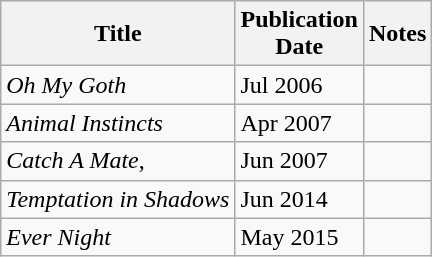<table class="wikitable">
<tr>
<th>Title</th>
<th>Publication<br>Date</th>
<th>Notes</th>
</tr>
<tr>
<td><em>Oh My Goth</em></td>
<td>Jul 2006</td>
<td></td>
</tr>
<tr>
<td><em>Animal Instincts</em></td>
<td>Apr 2007</td>
<td></td>
</tr>
<tr>
<td><em>Catch A Mate</em>,</td>
<td>Jun 2007</td>
<td></td>
</tr>
<tr>
<td><em>Temptation in Shadows</em></td>
<td>Jun 2014</td>
<td></td>
</tr>
<tr>
<td><em>Ever Night</em></td>
<td>May 2015</td>
<td></td>
</tr>
</table>
